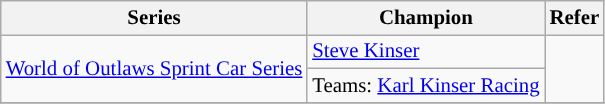<table class="wikitable" style="font-size:87%;">
<tr>
<th>Series</th>
<th>Champion</th>
<th>Refer</th>
</tr>
<tr>
<td rowspan=2><a href='#'>World of Outlaws Sprint Car Series</a></td>
<td> <a href='#'>Steve Kinser</a></td>
<td rowspan=2></td>
</tr>
<tr>
<td>Teams:  <a href='#'>Karl Kinser Racing</a></td>
</tr>
<tr>
</tr>
</table>
